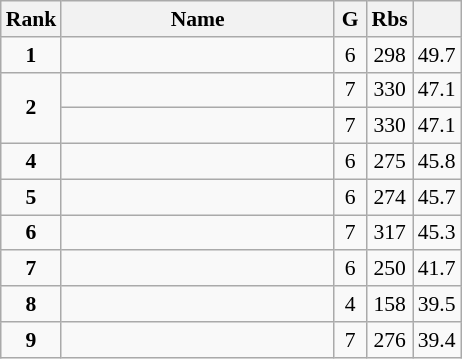<table class="wikitable" style="text-align:center; font-size:90%;">
<tr>
<th width=10px>Rank</th>
<th width=175px>Name</th>
<th width=15px>G</th>
<th width=10px>Rbs</th>
<th width=10px></th>
</tr>
<tr>
<td><strong>1</strong></td>
<td align=left><strong></strong></td>
<td>6</td>
<td>298</td>
<td>49.7</td>
</tr>
<tr>
<td rowspan=2><strong>2</strong></td>
<td align=left></td>
<td>7</td>
<td>330</td>
<td>47.1</td>
</tr>
<tr>
<td align=left></td>
<td>7</td>
<td>330</td>
<td>47.1</td>
</tr>
<tr>
<td><strong>4</strong></td>
<td align=left></td>
<td>6</td>
<td>275</td>
<td>45.8</td>
</tr>
<tr>
<td><strong>5</strong></td>
<td align=left></td>
<td>6</td>
<td>274</td>
<td>45.7</td>
</tr>
<tr>
<td><strong>6</strong></td>
<td align=left></td>
<td>7</td>
<td>317</td>
<td>45.3</td>
</tr>
<tr>
<td><strong>7</strong></td>
<td align=left></td>
<td>6</td>
<td>250</td>
<td>41.7</td>
</tr>
<tr>
<td><strong>8</strong></td>
<td align=left></td>
<td>4</td>
<td>158</td>
<td>39.5</td>
</tr>
<tr>
<td><strong>9</strong></td>
<td align=left></td>
<td>7</td>
<td>276</td>
<td>39.4</td>
</tr>
</table>
